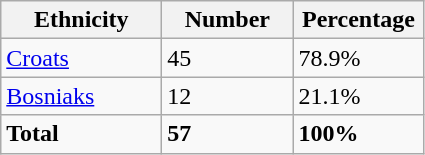<table class="wikitable">
<tr>
<th width="100px">Ethnicity</th>
<th width="80px">Number</th>
<th width="80px">Percentage</th>
</tr>
<tr>
<td><a href='#'>Croats</a></td>
<td>45</td>
<td>78.9%</td>
</tr>
<tr>
<td><a href='#'>Bosniaks</a></td>
<td>12</td>
<td>21.1%</td>
</tr>
<tr>
<td><strong>Total</strong></td>
<td><strong>57</strong></td>
<td><strong>100%</strong></td>
</tr>
</table>
